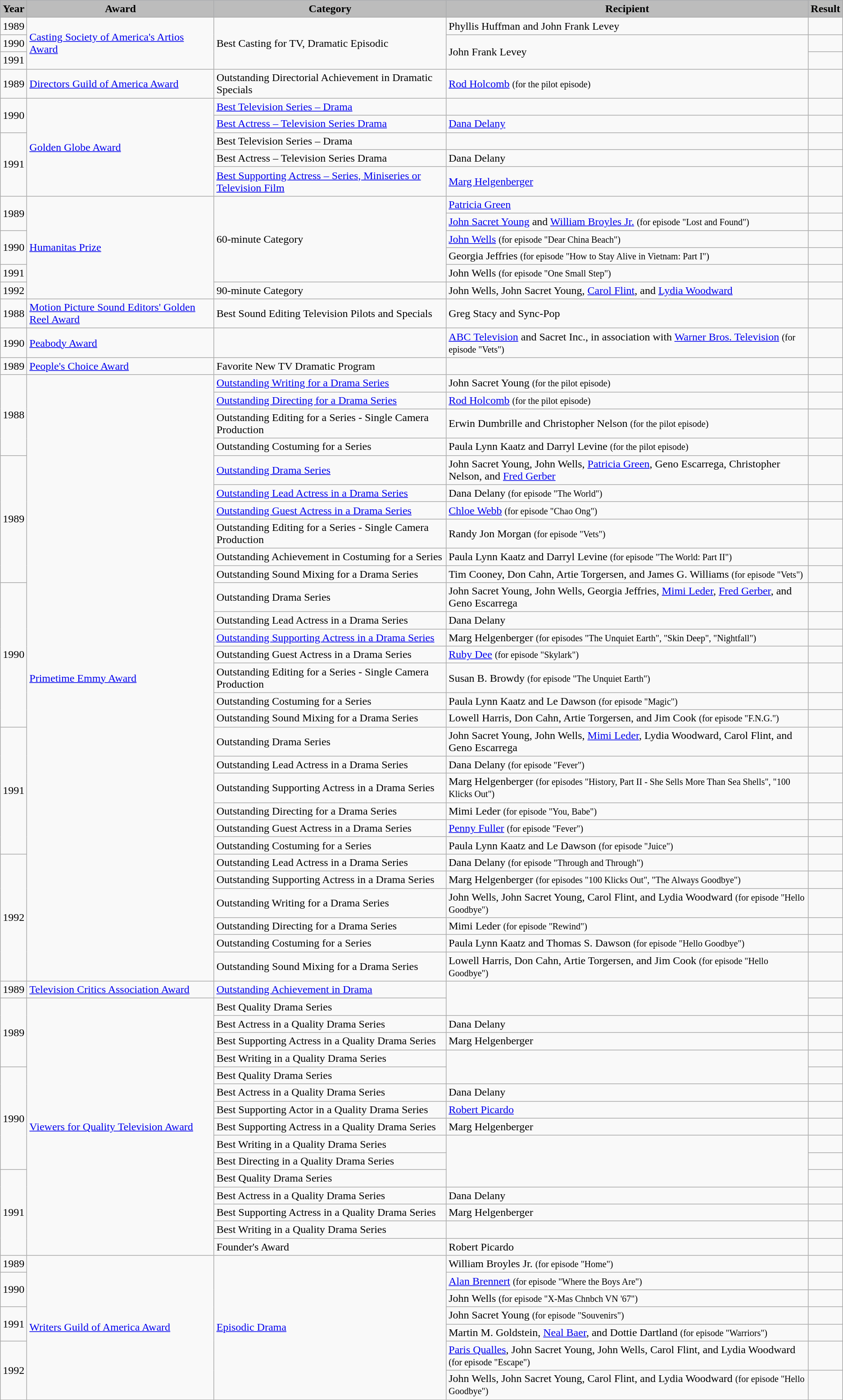<table class="wikitable">
<tr style="background:#b0c4de; text-align:center;">
<th style="background:#bcbcbc;">Year</th>
<th style="background:#bcbcbc;">Award</th>
<th style="background:#bcbcbc;">Category</th>
<th style="background:#bcbcbc;">Recipient</th>
<th style="background:#bcbcbc;">Result</th>
</tr>
<tr>
<td>1989</td>
<td rowspan=3><a href='#'>Casting Society of America's Artios Award</a></td>
<td rowspan=3>Best Casting for TV, Dramatic Episodic</td>
<td>Phyllis Huffman and John Frank Levey</td>
<td></td>
</tr>
<tr>
<td>1990</td>
<td rowspan=2>John Frank Levey</td>
<td></td>
</tr>
<tr>
<td>1991</td>
<td></td>
</tr>
<tr>
<td>1989</td>
<td><a href='#'>Directors Guild of America Award</a></td>
<td>Outstanding Directorial Achievement in Dramatic Specials</td>
<td><a href='#'>Rod Holcomb</a> <small>(for the pilot episode)</small></td>
<td></td>
</tr>
<tr>
<td rowspan=2>1990</td>
<td rowspan=5><a href='#'>Golden Globe Award</a></td>
<td><a href='#'>Best Television Series – Drama</a></td>
<td></td>
<td></td>
</tr>
<tr>
<td><a href='#'>Best Actress – Television Series Drama</a></td>
<td><a href='#'>Dana Delany</a></td>
<td></td>
</tr>
<tr>
<td rowspan=3>1991</td>
<td>Best Television Series – Drama</td>
<td></td>
<td></td>
</tr>
<tr>
<td>Best Actress – Television Series Drama</td>
<td>Dana Delany</td>
<td></td>
</tr>
<tr>
<td><a href='#'>Best Supporting Actress – Series, Miniseries or Television Film</a></td>
<td><a href='#'>Marg Helgenberger</a></td>
<td></td>
</tr>
<tr>
<td rowspan=2>1989</td>
<td rowspan=6><a href='#'>Humanitas Prize</a></td>
<td rowspan=5>60-minute Category</td>
<td><a href='#'>Patricia Green</a></td>
<td></td>
</tr>
<tr>
<td><a href='#'>John Sacret Young</a> and <a href='#'>William Broyles Jr.</a> <small>(for episode "Lost and Found")</small></td>
<td></td>
</tr>
<tr>
<td rowspan=2>1990</td>
<td><a href='#'>John Wells</a> <small>(for episode "Dear China Beach")</small></td>
<td></td>
</tr>
<tr>
<td>Georgia Jeffries <small>(for episode "How to Stay Alive in Vietnam: Part I")</small></td>
<td></td>
</tr>
<tr>
<td>1991</td>
<td>John Wells <small>(for episode "One Small Step")</small></td>
<td></td>
</tr>
<tr>
<td>1992</td>
<td>90-minute Category</td>
<td>John Wells, John Sacret Young, <a href='#'>Carol Flint</a>, and <a href='#'>Lydia Woodward</a></td>
<td></td>
</tr>
<tr>
<td>1988</td>
<td><a href='#'>Motion Picture Sound Editors' Golden Reel Award</a></td>
<td>Best Sound Editing Television Pilots and Specials</td>
<td>Greg Stacy and Sync-Pop</td>
<td></td>
</tr>
<tr>
<td>1990</td>
<td><a href='#'>Peabody Award</a></td>
<td></td>
<td><a href='#'>ABC Television</a> and Sacret Inc., in association with <a href='#'>Warner Bros. Television</a> <small>(for episode "Vets")</small></td>
<td></td>
</tr>
<tr>
<td>1989</td>
<td><a href='#'>People's Choice Award</a></td>
<td>Favorite New TV Dramatic Program</td>
<td></td>
<td></td>
</tr>
<tr>
<td rowspan=4>1988</td>
<td rowspan=29><a href='#'>Primetime Emmy Award</a></td>
<td><a href='#'>Outstanding Writing for a Drama Series</a></td>
<td>John Sacret Young <small>(for the pilot episode)</small></td>
<td></td>
</tr>
<tr>
<td><a href='#'>Outstanding Directing for a Drama Series</a></td>
<td><a href='#'>Rod Holcomb</a> <small>(for the pilot episode)</small></td>
<td></td>
</tr>
<tr>
<td>Outstanding Editing for a Series - Single Camera Production</td>
<td>Erwin Dumbrille and Christopher Nelson <small>(for the pilot episode)</small></td>
<td></td>
</tr>
<tr>
<td>Outstanding Costuming for a Series</td>
<td>Paula Lynn Kaatz and Darryl Levine <small>(for the pilot episode)</small></td>
<td></td>
</tr>
<tr>
<td rowspan=6>1989</td>
<td><a href='#'>Outstanding Drama Series</a></td>
<td>John Sacret Young, John Wells, <a href='#'>Patricia Green</a>, Geno Escarrega, Christopher Nelson, and <a href='#'>Fred Gerber</a></td>
<td></td>
</tr>
<tr>
<td><a href='#'>Outstanding Lead Actress in a Drama Series</a></td>
<td>Dana Delany <small>(for episode "The World")</small></td>
<td></td>
</tr>
<tr>
<td><a href='#'>Outstanding Guest Actress in a Drama Series</a></td>
<td><a href='#'>Chloe Webb</a> <small>(for episode "Chao Ong")</small></td>
<td></td>
</tr>
<tr>
<td>Outstanding Editing for a Series - Single Camera Production</td>
<td>Randy Jon Morgan <small>(for episode "Vets")</small></td>
<td></td>
</tr>
<tr>
<td>Outstanding Achievement in Costuming for a Series</td>
<td>Paula Lynn Kaatz and Darryl Levine <small>(for episode "The World: Part II")</small></td>
<td></td>
</tr>
<tr>
<td>Outstanding Sound Mixing for a Drama Series</td>
<td>Tim Cooney, Don Cahn, Artie Torgersen, and James G. Williams <small>(for episode "Vets")</small></td>
<td></td>
</tr>
<tr>
<td rowspan=7>1990</td>
<td>Outstanding Drama Series</td>
<td>John Sacret Young, John Wells, Georgia Jeffries, <a href='#'>Mimi Leder</a>, <a href='#'>Fred Gerber</a>, and Geno Escarrega</td>
<td></td>
</tr>
<tr>
<td>Outstanding Lead Actress in a Drama Series</td>
<td>Dana Delany</td>
<td></td>
</tr>
<tr>
<td><a href='#'>Outstanding Supporting Actress in a Drama Series</a></td>
<td>Marg Helgenberger <small>(for episodes "The Unquiet Earth", "Skin Deep", "Nightfall") </small></td>
<td></td>
</tr>
<tr>
<td>Outstanding Guest Actress in a Drama Series</td>
<td><a href='#'>Ruby Dee</a> <small>(for episode "Skylark")</small></td>
<td></td>
</tr>
<tr>
<td>Outstanding Editing for a Series - Single Camera Production</td>
<td>Susan B. Browdy <small>(for episode "The Unquiet Earth")</small></td>
<td></td>
</tr>
<tr>
<td>Outstanding Costuming for a Series</td>
<td>Paula Lynn Kaatz and Le Dawson <small>(for episode "Magic")</small></td>
<td></td>
</tr>
<tr>
<td>Outstanding Sound Mixing for a Drama Series</td>
<td>Lowell Harris, Don Cahn, Artie Torgersen, and Jim Cook <small>(for episode "F.N.G.")</small></td>
<td></td>
</tr>
<tr>
<td rowspan=6>1991</td>
<td>Outstanding Drama Series</td>
<td>John Sacret Young, John Wells, <a href='#'>Mimi Leder</a>, Lydia Woodward, Carol Flint, and Geno Escarrega</td>
<td></td>
</tr>
<tr>
<td>Outstanding Lead Actress in a Drama Series</td>
<td>Dana Delany <small>(for episode "Fever")</small></td>
<td></td>
</tr>
<tr>
<td>Outstanding Supporting Actress in a Drama Series</td>
<td>Marg Helgenberger <small>(for episodes "History, Part II - She Sells More Than Sea Shells", "100 Klicks Out")</small></td>
<td></td>
</tr>
<tr>
<td>Outstanding Directing for a Drama Series</td>
<td>Mimi Leder <small>(for episode "You, Babe")</small></td>
<td></td>
</tr>
<tr>
<td>Outstanding Guest Actress in a Drama Series</td>
<td><a href='#'>Penny Fuller</a> <small>(for episode "Fever")</small></td>
<td></td>
</tr>
<tr>
<td>Outstanding Costuming for a Series</td>
<td>Paula Lynn Kaatz and Le Dawson <small>(for episode "Juice")</small></td>
<td></td>
</tr>
<tr>
<td rowspan=6>1992</td>
<td>Outstanding Lead Actress in a Drama Series</td>
<td>Dana Delany <small>(for episode "Through and Through")</small></td>
<td></td>
</tr>
<tr>
<td>Outstanding Supporting Actress in a Drama Series</td>
<td>Marg Helgenberger <small>(for episodes "100 Klicks Out", "The Always Goodbye")</small></td>
<td></td>
</tr>
<tr>
<td>Outstanding Writing for a Drama Series</td>
<td>John Wells, John Sacret Young, Carol Flint, and Lydia Woodward <small>(for episode "Hello Goodbye")</small></td>
<td></td>
</tr>
<tr>
<td>Outstanding Directing for a Drama Series</td>
<td>Mimi Leder <small>(for episode "Rewind")</small></td>
<td></td>
</tr>
<tr>
<td>Outstanding Costuming for a Series</td>
<td>Paula Lynn Kaatz and Thomas S. Dawson <small>(for episode "Hello Goodbye")</small></td>
<td></td>
</tr>
<tr>
<td>Outstanding Sound Mixing for a Drama Series</td>
<td>Lowell Harris, Don Cahn, Artie Torgersen, and Jim Cook <small>(for episode "Hello Goodbye")</small></td>
<td></td>
</tr>
<tr>
<td>1989</td>
<td><a href='#'>Television Critics Association Award</a></td>
<td><a href='#'>Outstanding Achievement in Drama</a></td>
<td rowspan=2></td>
<td></td>
</tr>
<tr>
<td rowspan=4>1989</td>
<td rowspan=15><a href='#'>Viewers for Quality Television Award</a></td>
<td>Best Quality Drama Series</td>
<td></td>
</tr>
<tr>
<td>Best Actress in a Quality Drama Series</td>
<td>Dana Delany</td>
<td></td>
</tr>
<tr>
<td>Best Supporting Actress in a Quality Drama Series</td>
<td>Marg Helgenberger</td>
<td></td>
</tr>
<tr>
<td>Best Writing in a Quality Drama Series</td>
<td rowspan=2></td>
<td></td>
</tr>
<tr>
<td rowspan=6>1990</td>
<td>Best Quality Drama Series</td>
<td></td>
</tr>
<tr>
<td>Best Actress in a Quality Drama Series</td>
<td>Dana Delany</td>
<td></td>
</tr>
<tr>
<td>Best Supporting Actor in a Quality Drama Series</td>
<td><a href='#'>Robert Picardo</a></td>
<td></td>
</tr>
<tr>
<td>Best Supporting Actress in a Quality Drama Series</td>
<td>Marg Helgenberger</td>
<td></td>
</tr>
<tr>
<td>Best Writing in a Quality Drama Series</td>
<td rowspan=3></td>
<td></td>
</tr>
<tr>
<td>Best Directing in a Quality Drama Series</td>
<td></td>
</tr>
<tr>
<td rowspan=5>1991</td>
<td>Best Quality Drama Series</td>
<td></td>
</tr>
<tr>
<td>Best Actress in a Quality Drama Series</td>
<td>Dana Delany</td>
<td></td>
</tr>
<tr>
<td>Best Supporting Actress in a Quality Drama Series</td>
<td>Marg Helgenberger</td>
<td></td>
</tr>
<tr>
<td>Best Writing in a Quality Drama Series</td>
<td></td>
<td></td>
</tr>
<tr>
<td>Founder's Award</td>
<td>Robert Picardo</td>
<td></td>
</tr>
<tr>
<td>1989</td>
<td rowspan=7><a href='#'>Writers Guild of America Award</a></td>
<td rowspan=7><a href='#'>Episodic Drama</a></td>
<td>William Broyles Jr. <small>(for episode "Home")</small></td>
<td></td>
</tr>
<tr>
<td rowspan=2>1990</td>
<td><a href='#'>Alan Brennert</a> <small>(for episode "Where the Boys Are")</small></td>
<td></td>
</tr>
<tr>
<td>John Wells <small>(for episode "X-Mas Chnbch VN '67")</small></td>
<td></td>
</tr>
<tr>
<td rowspan=2>1991</td>
<td>John Sacret Young <small>(for episode "Souvenirs")</small></td>
<td></td>
</tr>
<tr>
<td>Martin M. Goldstein, <a href='#'>Neal Baer</a>, and Dottie Dartland <small>(for episode "Warriors")</small></td>
<td></td>
</tr>
<tr>
<td rowspan=2>1992</td>
<td><a href='#'>Paris Qualles</a>, John Sacret Young, John Wells, Carol Flint, and Lydia Woodward <small>(for episode "Escape")</small></td>
<td></td>
</tr>
<tr>
<td>John Wells, John Sacret Young, Carol Flint, and Lydia Woodward <small>(for episode "Hello Goodbye")</small></td>
<td></td>
</tr>
</table>
